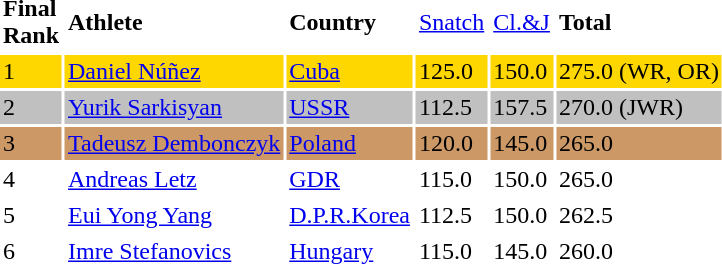<table border="0" Cellpadding="2">
<tr>
<td><strong>Final <br> Rank</strong></td>
<td><strong>Athlete</strong></td>
<td><strong>Country</strong></td>
<td><a href='#'>Snatch</a></td>
<td><a href='#'>Cl.&J</a></td>
<td><strong>Total</strong></td>
</tr>
<tr bgcolor="gold">
<td>1</td>
<td><a href='#'>Daniel Núñez</a></td>
<td><a href='#'>Cuba</a></td>
<td>125.0</td>
<td>150.0</td>
<td>275.0 (WR, OR)</td>
</tr>
<tr bgcolor="silver">
<td>2</td>
<td><a href='#'>Yurik Sarkisyan</a></td>
<td><a href='#'>USSR</a></td>
<td>112.5</td>
<td>157.5</td>
<td>270.0 (JWR)</td>
</tr>
<tr bgcolor="cc9966">
<td>3</td>
<td><a href='#'>Tadeusz Dembonczyk</a></td>
<td><a href='#'>Poland</a></td>
<td>120.0</td>
<td>145.0</td>
<td>265.0</td>
</tr>
<tr>
<td>4</td>
<td><a href='#'>Andreas Letz</a></td>
<td><a href='#'>GDR</a></td>
<td>115.0</td>
<td>150.0</td>
<td>265.0</td>
</tr>
<tr>
<td>5</td>
<td><a href='#'>Eui Yong Yang</a></td>
<td><a href='#'>D.P.R.Korea</a></td>
<td>112.5</td>
<td>150.0</td>
<td>262.5</td>
</tr>
<tr>
<td>6</td>
<td><a href='#'>Imre Stefanovics</a></td>
<td><a href='#'>Hungary</a></td>
<td>115.0</td>
<td>145.0</td>
<td>260.0</td>
</tr>
</table>
